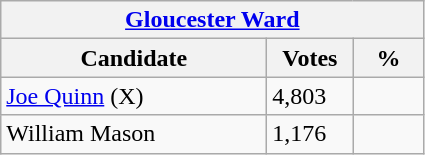<table class="wikitable">
<tr>
<th colspan="3"><a href='#'>Gloucester Ward</a></th>
</tr>
<tr>
<th style="width: 170px">Candidate</th>
<th style="width: 50px">Votes</th>
<th style="width: 40px">%</th>
</tr>
<tr>
<td><a href='#'>Joe Quinn</a> (X)</td>
<td>4,803</td>
<td></td>
</tr>
<tr>
<td>William Mason</td>
<td>1,176</td>
<td></td>
</tr>
</table>
